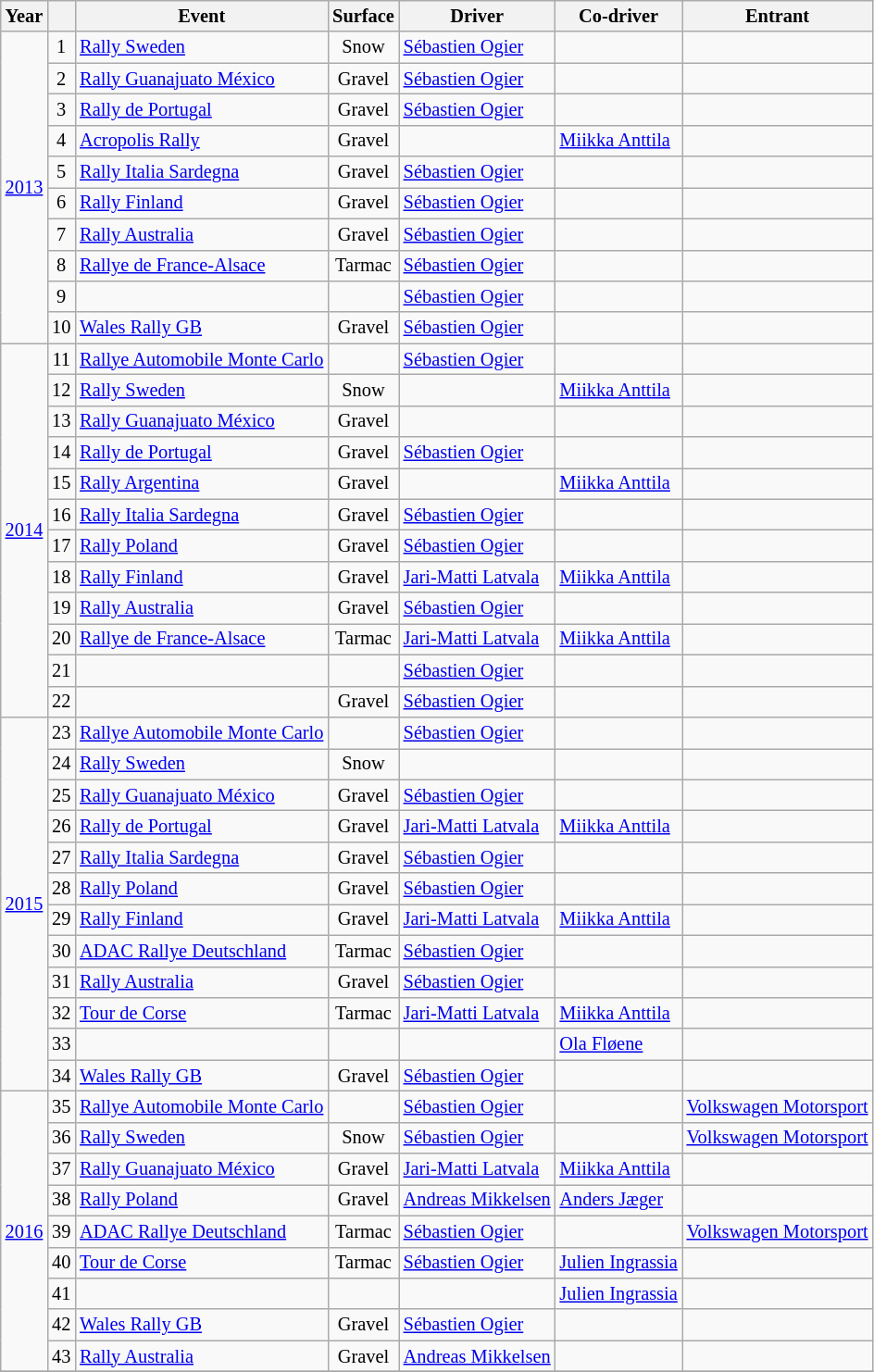<table class="wikitable" style="font-size: 85%;">
<tr>
<th>Year</th>
<th></th>
<th>Event</th>
<th>Surface</th>
<th>Driver</th>
<th>Co-driver</th>
<th>Entrant</th>
</tr>
<tr>
<td rowspan="10"><a href='#'>2013</a></td>
<td align="center">1</td>
<td> <a href='#'>Rally Sweden</a></td>
<td align="center">Snow</td>
<td> <a href='#'>Sébastien Ogier</a></td>
<td></td>
<td></td>
</tr>
<tr>
<td align="center">2</td>
<td> <a href='#'>Rally Guanajuato México</a></td>
<td align="center">Gravel</td>
<td> <a href='#'>Sébastien Ogier</a></td>
<td></td>
<td></td>
</tr>
<tr>
<td align="center">3</td>
<td> <a href='#'>Rally de Portugal</a></td>
<td align="center">Gravel</td>
<td> <a href='#'>Sébastien Ogier</a></td>
<td></td>
<td></td>
</tr>
<tr>
<td align="center">4</td>
<td> <a href='#'>Acropolis Rally</a></td>
<td align="center">Gravel</td>
<td></td>
<td> <a href='#'>Miikka Anttila</a></td>
<td></td>
</tr>
<tr>
<td align="center">5</td>
<td> <a href='#'>Rally Italia Sardegna</a></td>
<td align="center">Gravel</td>
<td> <a href='#'>Sébastien Ogier</a></td>
<td></td>
<td></td>
</tr>
<tr>
<td align="center">6</td>
<td> <a href='#'>Rally Finland</a></td>
<td align="center">Gravel</td>
<td> <a href='#'>Sébastien Ogier</a></td>
<td></td>
<td></td>
</tr>
<tr>
<td align="center">7</td>
<td> <a href='#'>Rally Australia</a></td>
<td align="center">Gravel</td>
<td> <a href='#'>Sébastien Ogier</a></td>
<td></td>
<td></td>
</tr>
<tr>
<td align="center">8</td>
<td> <a href='#'>Rallye de France-Alsace</a></td>
<td align="center">Tarmac</td>
<td> <a href='#'>Sébastien Ogier</a></td>
<td></td>
<td></td>
</tr>
<tr>
<td align="center">9</td>
<td></td>
<td align="center"></td>
<td> <a href='#'>Sébastien Ogier</a></td>
<td></td>
<td></td>
</tr>
<tr>
<td align="center">10</td>
<td> <a href='#'>Wales Rally GB</a></td>
<td align="center">Gravel</td>
<td> <a href='#'>Sébastien Ogier</a></td>
<td></td>
<td></td>
</tr>
<tr>
<td rowspan="12"><a href='#'>2014</a></td>
<td align="center">11</td>
<td> <a href='#'>Rallye Automobile Monte Carlo</a></td>
<td align="center"></td>
<td> <a href='#'>Sébastien Ogier</a></td>
<td></td>
<td></td>
</tr>
<tr>
<td align="center">12</td>
<td> <a href='#'>Rally Sweden</a></td>
<td align="center">Snow</td>
<td></td>
<td> <a href='#'>Miikka Anttila</a></td>
<td></td>
</tr>
<tr>
<td align="center">13</td>
<td> <a href='#'>Rally Guanajuato México</a></td>
<td align="center">Gravel</td>
<td></td>
<td></td>
<td></td>
</tr>
<tr>
<td align="center">14</td>
<td> <a href='#'>Rally de Portugal</a></td>
<td align="center">Gravel</td>
<td> <a href='#'>Sébastien Ogier</a></td>
<td></td>
<td></td>
</tr>
<tr>
<td align="center">15</td>
<td> <a href='#'>Rally Argentina</a></td>
<td align="center">Gravel</td>
<td> </td>
<td> <a href='#'>Miikka Anttila</a></td>
<td></td>
</tr>
<tr>
<td align="center">16</td>
<td> <a href='#'>Rally Italia Sardegna</a></td>
<td align="center">Gravel</td>
<td> <a href='#'>Sébastien Ogier</a></td>
<td></td>
<td></td>
</tr>
<tr>
<td align="center">17</td>
<td> <a href='#'>Rally Poland</a></td>
<td align="center">Gravel</td>
<td> <a href='#'>Sébastien Ogier</a></td>
<td></td>
<td></td>
</tr>
<tr>
<td align="center">18</td>
<td> <a href='#'>Rally Finland</a></td>
<td align="center">Gravel</td>
<td> <a href='#'>Jari-Matti Latvala</a></td>
<td> <a href='#'>Miikka Anttila</a></td>
<td></td>
</tr>
<tr>
<td align="center">19</td>
<td> <a href='#'>Rally Australia</a></td>
<td align="center">Gravel</td>
<td> <a href='#'>Sébastien Ogier</a></td>
<td></td>
<td></td>
</tr>
<tr>
<td align="center">20</td>
<td> <a href='#'>Rallye de France-Alsace</a></td>
<td align="center">Tarmac</td>
<td> <a href='#'>Jari-Matti Latvala</a></td>
<td> <a href='#'>Miikka Anttila</a></td>
<td></td>
</tr>
<tr>
<td align="center">21</td>
<td></td>
<td align="center"></td>
<td> <a href='#'>Sébastien Ogier</a></td>
<td></td>
<td></td>
</tr>
<tr>
<td align="center">22</td>
<td> </td>
<td align="center">Gravel</td>
<td> <a href='#'>Sébastien Ogier</a></td>
<td></td>
<td></td>
</tr>
<tr>
<td rowspan="12"><a href='#'>2015</a></td>
<td align="center">23</td>
<td> <a href='#'>Rallye Automobile Monte Carlo</a></td>
<td align="center"></td>
<td> <a href='#'>Sébastien Ogier</a></td>
<td></td>
<td></td>
</tr>
<tr>
<td align="center">24</td>
<td> <a href='#'>Rally Sweden</a></td>
<td align="center">Snow</td>
<td> </td>
<td></td>
<td></td>
</tr>
<tr>
<td align="center">25</td>
<td> <a href='#'>Rally Guanajuato México</a></td>
<td align="center">Gravel</td>
<td> <a href='#'>Sébastien Ogier</a></td>
<td></td>
<td></td>
</tr>
<tr>
<td align="center">26</td>
<td> <a href='#'>Rally de Portugal</a></td>
<td align="center">Gravel</td>
<td> <a href='#'>Jari-Matti Latvala</a></td>
<td> <a href='#'>Miikka Anttila</a></td>
<td></td>
</tr>
<tr>
<td align="center">27</td>
<td> <a href='#'>Rally Italia Sardegna</a></td>
<td align="center">Gravel</td>
<td> <a href='#'>Sébastien Ogier</a></td>
<td></td>
<td></td>
</tr>
<tr>
<td align="center">28</td>
<td> <a href='#'>Rally Poland</a></td>
<td align="center">Gravel</td>
<td> <a href='#'>Sébastien Ogier</a></td>
<td></td>
<td></td>
</tr>
<tr>
<td align="center">29</td>
<td> <a href='#'>Rally Finland</a></td>
<td align="center">Gravel</td>
<td> <a href='#'>Jari-Matti Latvala</a></td>
<td> <a href='#'>Miikka Anttila</a></td>
<td></td>
</tr>
<tr>
<td align="center">30</td>
<td> <a href='#'>ADAC Rallye Deutschland</a></td>
<td align="center">Tarmac</td>
<td> <a href='#'>Sébastien Ogier</a></td>
<td></td>
<td></td>
</tr>
<tr>
<td align="center">31</td>
<td> <a href='#'>Rally Australia</a></td>
<td align="center">Gravel</td>
<td> <a href='#'>Sébastien Ogier</a></td>
<td></td>
<td></td>
</tr>
<tr>
<td align="center">32</td>
<td> <a href='#'>Tour de Corse</a></td>
<td align="center">Tarmac</td>
<td> <a href='#'>Jari-Matti Latvala</a></td>
<td> <a href='#'>Miikka Anttila</a></td>
<td></td>
</tr>
<tr>
<td align="center">33</td>
<td></td>
<td align="center"></td>
<td></td>
<td> <a href='#'>Ola Fløene</a></td>
<td></td>
</tr>
<tr>
<td align="center">34</td>
<td> <a href='#'>Wales Rally GB</a></td>
<td align="center">Gravel</td>
<td> <a href='#'>Sébastien Ogier</a></td>
<td></td>
<td></td>
</tr>
<tr>
<td rowspan="9"><a href='#'>2016</a></td>
<td style="text-align:center">35</td>
<td> <a href='#'>Rallye Automobile Monte Carlo</a></td>
<td style="text-align:center"></td>
<td> <a href='#'>Sébastien Ogier</a></td>
<td></td>
<td> <a href='#'>Volkswagen Motorsport</a></td>
</tr>
<tr>
<td align="center">36</td>
<td> <a href='#'>Rally Sweden</a></td>
<td style="text-align:center">Snow</td>
<td> <a href='#'>Sébastien Ogier</a></td>
<td></td>
<td> <a href='#'>Volkswagen Motorsport</a></td>
</tr>
<tr>
<td align="center">37</td>
<td> <a href='#'>Rally Guanajuato México</a></td>
<td align="center">Gravel</td>
<td> <a href='#'>Jari-Matti Latvala</a></td>
<td> <a href='#'>Miikka Anttila</a></td>
<td></td>
</tr>
<tr>
<td align="center">38</td>
<td> <a href='#'>Rally Poland</a></td>
<td align="center">Gravel</td>
<td> <a href='#'>Andreas Mikkelsen</a></td>
<td> <a href='#'>Anders Jæger</a></td>
<td></td>
</tr>
<tr>
<td align="center">39</td>
<td> <a href='#'>ADAC Rallye Deutschland</a></td>
<td style="text-align:center">Tarmac</td>
<td> <a href='#'>Sébastien Ogier</a></td>
<td></td>
<td> <a href='#'>Volkswagen Motorsport</a></td>
</tr>
<tr>
<td align="center">40</td>
<td> <a href='#'>Tour de Corse</a></td>
<td align="center">Tarmac</td>
<td> <a href='#'>Sébastien Ogier</a></td>
<td> <a href='#'>Julien Ingrassia</a></td>
<td></td>
</tr>
<tr>
<td align="center">41</td>
<td></td>
<td align="center"></td>
<td></td>
<td> <a href='#'>Julien Ingrassia</a></td>
<td></td>
</tr>
<tr>
<td align="center">42</td>
<td> <a href='#'>Wales Rally GB</a></td>
<td align="center">Gravel</td>
<td> <a href='#'>Sébastien Ogier</a></td>
<td></td>
<td></td>
</tr>
<tr>
<td align="center">43</td>
<td> <a href='#'>Rally Australia</a></td>
<td align="center">Gravel</td>
<td> <a href='#'>Andreas Mikkelsen</a></td>
<td></td>
<td></td>
</tr>
<tr>
</tr>
</table>
